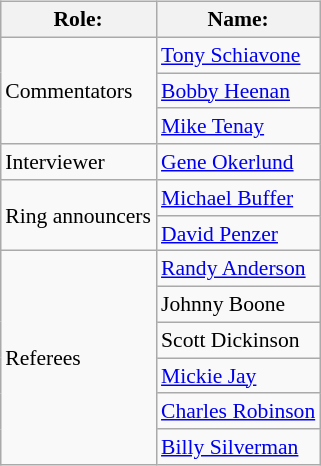<table class=wikitable style="font-size:90%; margin: 0.5em 0 0.5em 1em; float: right; clear: right;">
<tr>
<th>Role:</th>
<th>Name:</th>
</tr>
<tr>
<td rowspan=3>Commentators</td>
<td><a href='#'>Tony Schiavone</a></td>
</tr>
<tr>
<td><a href='#'>Bobby Heenan</a></td>
</tr>
<tr>
<td><a href='#'>Mike Tenay</a></td>
</tr>
<tr>
<td>Interviewer</td>
<td><a href='#'>Gene Okerlund</a></td>
</tr>
<tr>
<td rowspan=2>Ring announcers</td>
<td><a href='#'>Michael Buffer</a></td>
</tr>
<tr>
<td><a href='#'>David Penzer</a></td>
</tr>
<tr>
<td rowspan=6>Referees</td>
<td><a href='#'>Randy Anderson</a></td>
</tr>
<tr>
<td>Johnny Boone</td>
</tr>
<tr>
<td>Scott Dickinson</td>
</tr>
<tr>
<td><a href='#'>Mickie Jay</a></td>
</tr>
<tr>
<td><a href='#'>Charles Robinson</a></td>
</tr>
<tr>
<td><a href='#'>Billy Silverman</a></td>
</tr>
</table>
